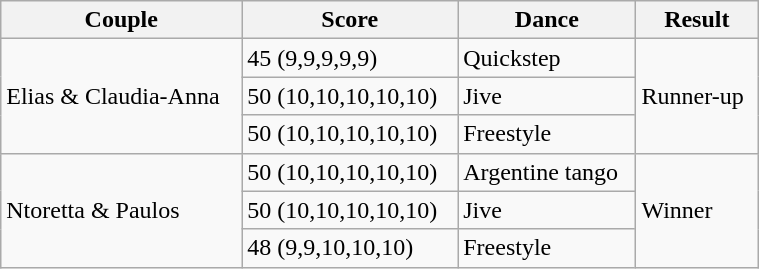<table class="wikitable" style="width:40%;">
<tr>
<th>Couple</th>
<th>Score</th>
<th>Dance</th>
<th>Result</th>
</tr>
<tr>
<td rowspan="3">Elias & Claudia-Anna</td>
<td>45 (9,9,9,9,9)</td>
<td>Quickstep</td>
<td rowspan="3">Runner-up</td>
</tr>
<tr>
<td>50 (10,10,10,10,10)</td>
<td>Jive</td>
</tr>
<tr>
<td>50 (10,10,10,10,10)</td>
<td>Freestyle</td>
</tr>
<tr>
<td rowspan="3">Ntoretta & Paulos</td>
<td>50 (10,10,10,10,10)</td>
<td>Argentine tango</td>
<td rowspan="3">Winner</td>
</tr>
<tr>
<td>50 (10,10,10,10,10)</td>
<td>Jive</td>
</tr>
<tr>
<td>48 (9,9,10,10,10)</td>
<td>Freestyle</td>
</tr>
</table>
